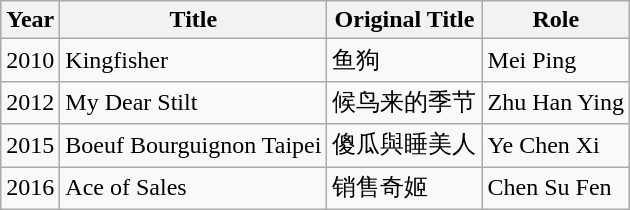<table class="wikitable">
<tr>
<th>Year</th>
<th>Title</th>
<th>Original Title</th>
<th>Role</th>
</tr>
<tr>
<td>2010</td>
<td>Kingfisher</td>
<td>鱼狗</td>
<td>Mei Ping</td>
</tr>
<tr>
<td>2012</td>
<td>My Dear Stilt</td>
<td>候鸟来的季节</td>
<td>Zhu Han Ying</td>
</tr>
<tr>
<td>2015</td>
<td>Boeuf Bourguignon Taipei</td>
<td>傻瓜與睡美人</td>
<td>Ye Chen Xi</td>
</tr>
<tr>
<td>2016</td>
<td>Ace of Sales</td>
<td>销售奇姬</td>
<td>Chen Su Fen</td>
</tr>
</table>
